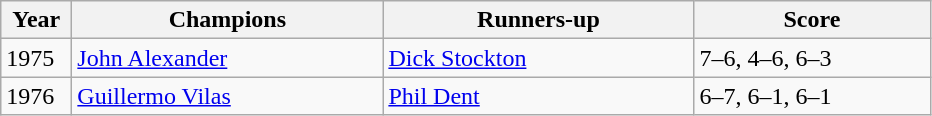<table class="wikitable">
<tr>
<th style="width:40px">Year</th>
<th style="width:200px">Champions</th>
<th style="width:200px">Runners-up</th>
<th style="width:150px" class="unsortable">Score</th>
</tr>
<tr>
<td>1975</td>
<td> <a href='#'>John Alexander</a></td>
<td> <a href='#'>Dick Stockton</a></td>
<td>7–6, 4–6, 6–3</td>
</tr>
<tr>
<td>1976</td>
<td> <a href='#'>Guillermo Vilas</a></td>
<td> <a href='#'>Phil Dent</a></td>
<td>6–7, 6–1, 6–1</td>
</tr>
</table>
